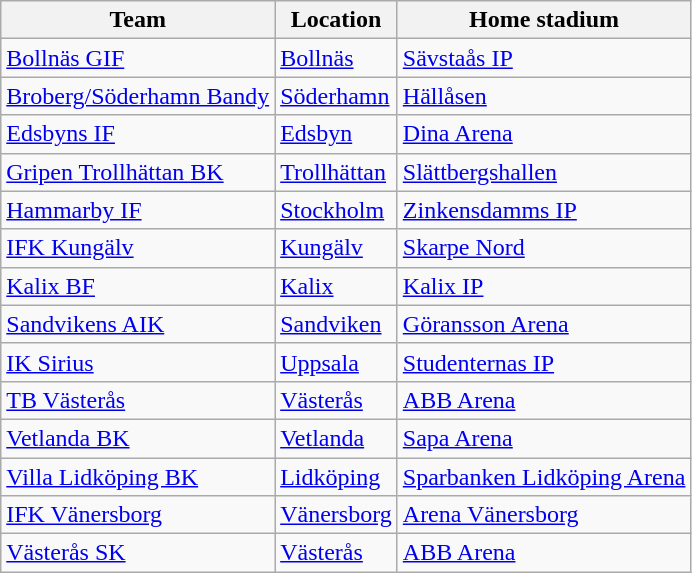<table class="wikitable sortable" style="text-align: left;">
<tr>
<th>Team</th>
<th>Location</th>
<th>Home stadium</th>
</tr>
<tr>
<td><a href='#'>Bollnäs GIF</a></td>
<td><a href='#'>Bollnäs</a></td>
<td><a href='#'>Sävstaås IP</a></td>
</tr>
<tr>
<td><a href='#'>Broberg/Söderhamn Bandy</a></td>
<td><a href='#'>Söderhamn</a></td>
<td><a href='#'>Hällåsen</a></td>
</tr>
<tr>
<td><a href='#'>Edsbyns IF</a></td>
<td><a href='#'>Edsbyn</a></td>
<td><a href='#'>Dina Arena</a></td>
</tr>
<tr>
<td><a href='#'>Gripen Trollhättan BK</a></td>
<td><a href='#'>Trollhättan</a></td>
<td><a href='#'>Slättbergshallen</a></td>
</tr>
<tr>
<td><a href='#'>Hammarby IF</a></td>
<td><a href='#'>Stockholm</a></td>
<td><a href='#'>Zinkensdamms IP</a></td>
</tr>
<tr>
<td><a href='#'>IFK Kungälv</a></td>
<td><a href='#'>Kungälv</a></td>
<td><a href='#'>Skarpe Nord</a></td>
</tr>
<tr>
<td><a href='#'>Kalix BF</a></td>
<td><a href='#'>Kalix</a></td>
<td><a href='#'>Kalix IP</a></td>
</tr>
<tr>
<td><a href='#'>Sandvikens AIK</a></td>
<td><a href='#'>Sandviken</a></td>
<td><a href='#'>Göransson Arena</a></td>
</tr>
<tr>
<td><a href='#'>IK Sirius</a></td>
<td><a href='#'>Uppsala</a></td>
<td><a href='#'>Studenternas IP</a></td>
</tr>
<tr>
<td><a href='#'>TB Västerås</a></td>
<td><a href='#'>Västerås</a></td>
<td><a href='#'>ABB Arena</a></td>
</tr>
<tr>
<td><a href='#'>Vetlanda BK</a></td>
<td><a href='#'>Vetlanda</a></td>
<td><a href='#'>Sapa Arena</a></td>
</tr>
<tr>
<td><a href='#'>Villa Lidköping BK</a></td>
<td><a href='#'>Lidköping</a></td>
<td><a href='#'>Sparbanken Lidköping Arena</a></td>
</tr>
<tr>
<td><a href='#'>IFK Vänersborg</a></td>
<td><a href='#'>Vänersborg</a></td>
<td><a href='#'>Arena Vänersborg</a></td>
</tr>
<tr>
<td><a href='#'>Västerås SK</a></td>
<td><a href='#'>Västerås</a></td>
<td><a href='#'>ABB Arena</a></td>
</tr>
</table>
